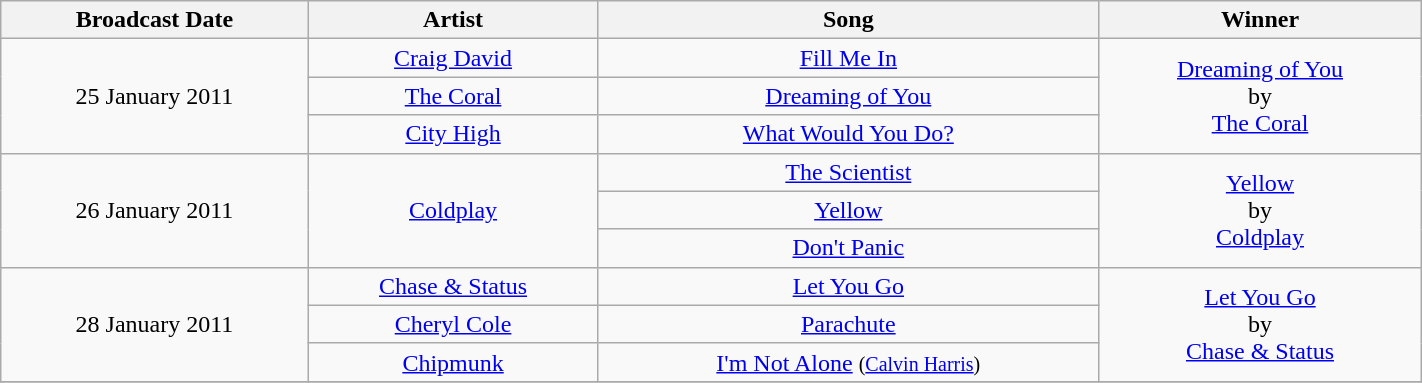<table class="wikitable" style="text-align:center" width=75%>
<tr>
<th>Broadcast Date</th>
<th>Artist</th>
<th>Song</th>
<th>Winner</th>
</tr>
<tr>
<td Rowspan='3'>25 January 2011</td>
<td><a href='#'>Craig David</a></td>
<td><a href='#'>Fill Me In</a></td>
<td Rowspan='3'><a href='#'>Dreaming of You</a><br>by<br><a href='#'>The Coral</a></td>
</tr>
<tr>
<td><a href='#'>The Coral</a></td>
<td><a href='#'>Dreaming of You</a></td>
</tr>
<tr>
<td><a href='#'>City High</a></td>
<td><a href='#'>What Would You Do?</a></td>
</tr>
<tr>
<td Rowspan='3'>26 January 2011</td>
<td Rowspan='3'><a href='#'>Coldplay</a></td>
<td><a href='#'>The Scientist</a></td>
<td Rowspan='3'><a href='#'>Yellow</a><br>by<br><a href='#'>Coldplay</a></td>
</tr>
<tr>
<td><a href='#'>Yellow</a></td>
</tr>
<tr>
<td><a href='#'>Don't Panic</a></td>
</tr>
<tr>
<td Rowspan='3'>28 January 2011</td>
<td><a href='#'>Chase & Status</a></td>
<td><a href='#'>Let You Go</a></td>
<td Rowspan='3'><a href='#'>Let You Go</a><br>by<br><a href='#'>Chase & Status</a></td>
</tr>
<tr>
<td><a href='#'>Cheryl Cole</a></td>
<td><a href='#'>Parachute</a></td>
</tr>
<tr>
<td><a href='#'>Chipmunk</a></td>
<td><a href='#'>I'm Not Alone</a> <small>(<a href='#'>Calvin Harris</a>)</small></td>
</tr>
<tr>
</tr>
</table>
